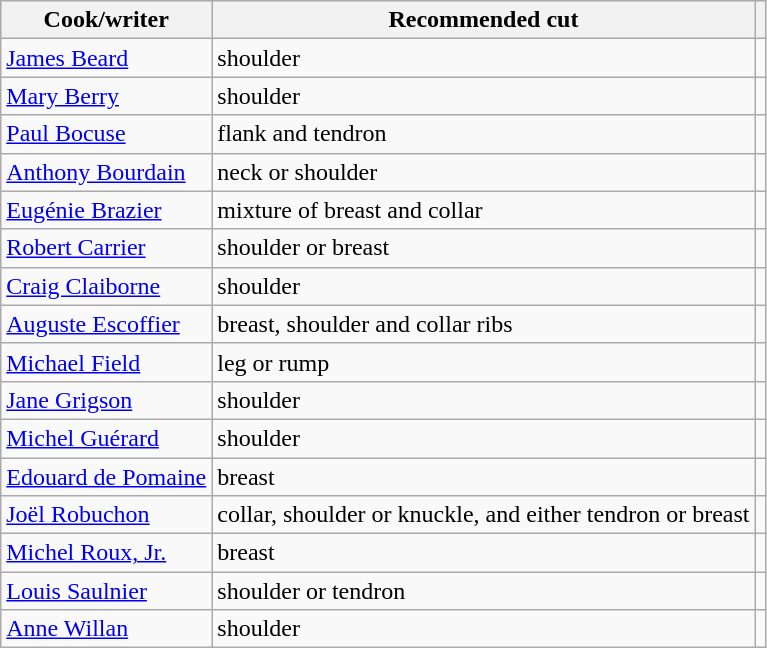<table class="wikitable plainrowheaders" style="text-align: left; margin-right: 0;">
<tr>
<th scope="col">Cook/writer</th>
<th scope="col">Recommended cut</th>
<th scope="col"></th>
</tr>
<tr>
<td><a href='#'>James Beard</a></td>
<td>shoulder</td>
<td></td>
</tr>
<tr>
<td><a href='#'>Mary Berry</a></td>
<td>shoulder</td>
<td></td>
</tr>
<tr>
<td><a href='#'>Paul Bocuse</a></td>
<td>flank and tendron</td>
<td></td>
</tr>
<tr>
<td><a href='#'>Anthony Bourdain</a></td>
<td>neck or shoulder</td>
<td></td>
</tr>
<tr>
<td><a href='#'>Eugénie Brazier</a></td>
<td>mixture of breast and collar</td>
<td></td>
</tr>
<tr>
<td><a href='#'>Robert Carrier</a></td>
<td>shoulder or breast</td>
<td></td>
</tr>
<tr>
<td><a href='#'>Craig Claiborne</a></td>
<td>shoulder</td>
<td></td>
</tr>
<tr>
<td><a href='#'>Auguste Escoffier</a></td>
<td>breast, shoulder and collar ribs</td>
<td></td>
</tr>
<tr>
<td><a href='#'>Michael Field</a></td>
<td>leg or rump</td>
<td></td>
</tr>
<tr>
<td><a href='#'>Jane Grigson</a></td>
<td>shoulder</td>
<td></td>
</tr>
<tr>
<td><a href='#'>Michel Guérard</a></td>
<td>shoulder</td>
<td></td>
</tr>
<tr>
<td><a href='#'>Edouard de Pomaine</a></td>
<td>breast</td>
<td></td>
</tr>
<tr>
<td><a href='#'>Joël Robuchon</a></td>
<td>collar, shoulder or knuckle, and either tendron or breast</td>
<td></td>
</tr>
<tr>
<td><a href='#'>Michel Roux, Jr.</a></td>
<td>breast</td>
<td></td>
</tr>
<tr>
<td><a href='#'>Louis Saulnier</a></td>
<td>shoulder or tendron</td>
<td></td>
</tr>
<tr>
<td><a href='#'>Anne Willan</a></td>
<td>shoulder</td>
<td></td>
</tr>
</table>
